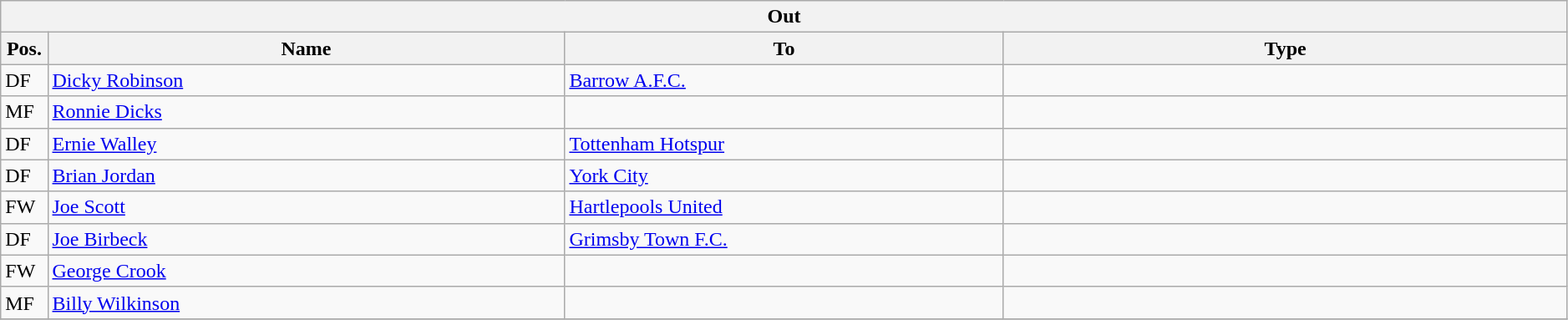<table class="wikitable" style="font-size:100%;width:99%;">
<tr>
<th colspan="4">Out</th>
</tr>
<tr>
<th width=3%>Pos.</th>
<th width=33%>Name</th>
<th width=28%>To</th>
<th width=36%>Type</th>
</tr>
<tr>
<td>DF</td>
<td><a href='#'>Dicky Robinson</a></td>
<td><a href='#'>Barrow A.F.C.</a></td>
<td></td>
</tr>
<tr>
<td>MF</td>
<td><a href='#'>Ronnie Dicks</a></td>
<td></td>
<td></td>
</tr>
<tr>
<td>DF</td>
<td><a href='#'>Ernie Walley</a></td>
<td><a href='#'>Tottenham Hotspur</a></td>
<td></td>
</tr>
<tr>
<td>DF</td>
<td><a href='#'>Brian Jordan</a></td>
<td><a href='#'>York City</a></td>
<td></td>
</tr>
<tr>
<td>FW</td>
<td><a href='#'>Joe Scott</a></td>
<td><a href='#'>Hartlepools United</a></td>
<td></td>
</tr>
<tr>
<td>DF</td>
<td><a href='#'>Joe Birbeck</a></td>
<td><a href='#'>Grimsby Town F.C.</a></td>
<td></td>
</tr>
<tr>
<td>FW</td>
<td><a href='#'>George Crook</a></td>
<td></td>
<td></td>
</tr>
<tr>
<td>MF</td>
<td><a href='#'>Billy Wilkinson</a></td>
<td></td>
<td></td>
</tr>
<tr>
</tr>
</table>
